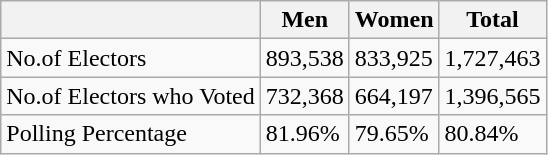<table class="wikitable">
<tr>
<th></th>
<th>Men</th>
<th>Women</th>
<th>Total</th>
</tr>
<tr>
<td>No.of Electors</td>
<td>893,538</td>
<td>833,925</td>
<td>1,727,463</td>
</tr>
<tr>
<td>No.of Electors who Voted</td>
<td>732,368</td>
<td>664,197</td>
<td>1,396,565</td>
</tr>
<tr>
<td>Polling Percentage</td>
<td>81.96%</td>
<td>79.65%</td>
<td>80.84%</td>
</tr>
</table>
